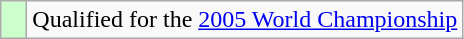<table class="wikitable">
<tr>
<td width=10px bgcolor=#ccffcc></td>
<td>Qualified for the <a href='#'>2005 World Championship</a></td>
</tr>
</table>
